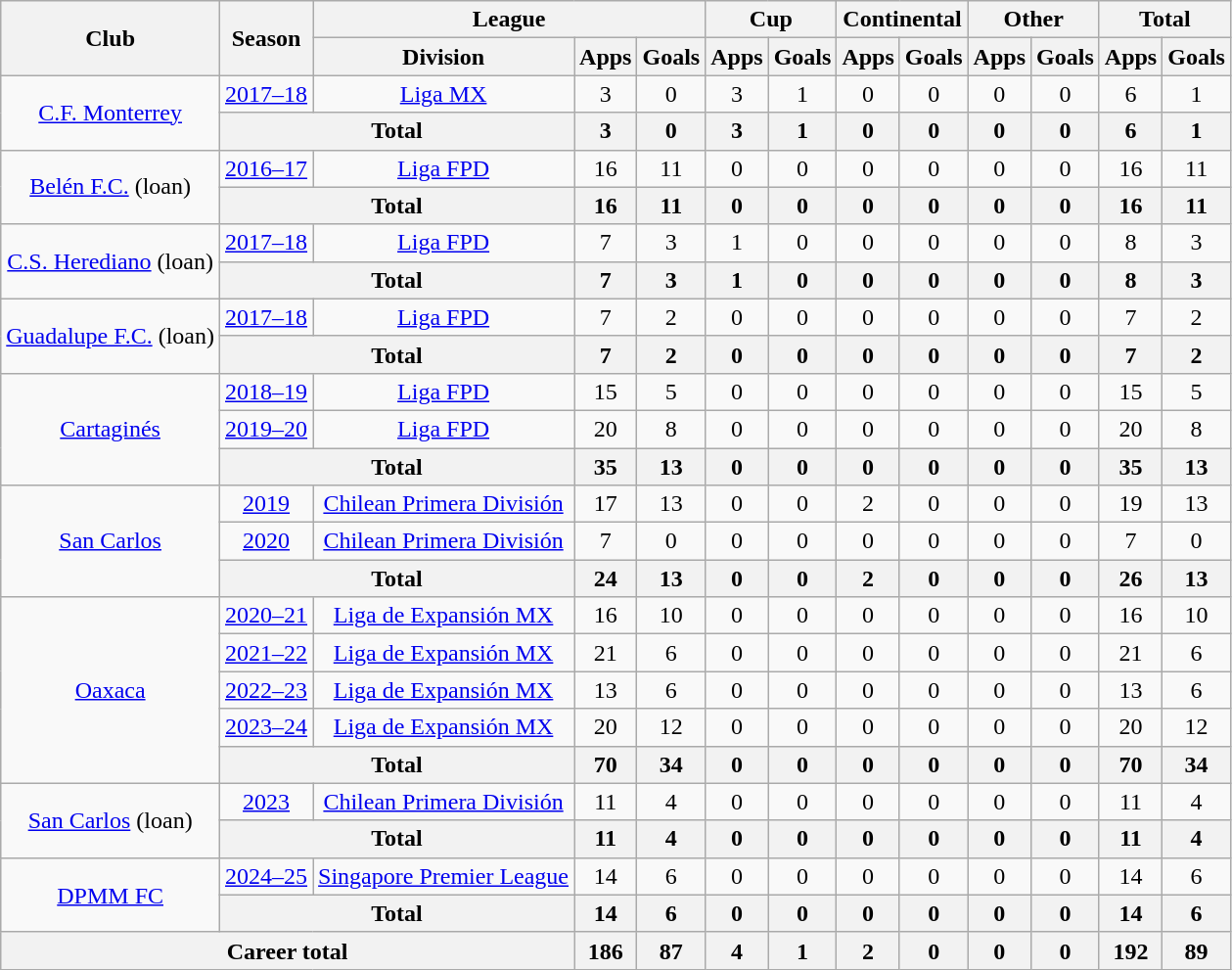<table class="wikitable" style="text-align:center">
<tr>
<th rowspan=2>Club</th>
<th rowspan=2>Season</th>
<th colspan=3>League</th>
<th colspan=2>Cup</th>
<th colspan=2>Continental</th>
<th colspan=2>Other</th>
<th colspan=2>Total</th>
</tr>
<tr>
<th>Division</th>
<th>Apps</th>
<th>Goals</th>
<th>Apps</th>
<th>Goals</th>
<th>Apps</th>
<th>Goals</th>
<th>Apps</th>
<th>Goals</th>
<th>Apps</th>
<th>Goals</th>
</tr>
<tr>
<td rowspan=2><a href='#'>C.F. Monterrey</a></td>
<td><a href='#'>2017–18</a></td>
<td><a href='#'>Liga MX</a></td>
<td>3</td>
<td>0</td>
<td>3</td>
<td>1</td>
<td>0</td>
<td>0</td>
<td>0</td>
<td>0</td>
<td>6</td>
<td>1</td>
</tr>
<tr>
<th colspan="2">Total</th>
<th>3</th>
<th>0</th>
<th>3</th>
<th>1</th>
<th>0</th>
<th>0</th>
<th>0</th>
<th>0</th>
<th>6</th>
<th>1</th>
</tr>
<tr>
<td rowspan=2><a href='#'>Belén F.C.</a> (loan)</td>
<td><a href='#'>2016–17</a></td>
<td><a href='#'>Liga FPD</a></td>
<td>16</td>
<td>11</td>
<td>0</td>
<td>0</td>
<td>0</td>
<td>0</td>
<td>0</td>
<td>0</td>
<td>16</td>
<td>11</td>
</tr>
<tr>
<th colspan="2">Total</th>
<th>16</th>
<th>11</th>
<th>0</th>
<th>0</th>
<th>0</th>
<th>0</th>
<th>0</th>
<th>0</th>
<th>16</th>
<th>11</th>
</tr>
<tr>
<td rowspan=2><a href='#'>C.S. Herediano</a> (loan)</td>
<td><a href='#'>2017–18</a></td>
<td><a href='#'>Liga FPD</a></td>
<td>7</td>
<td>3</td>
<td>1</td>
<td>0</td>
<td>0</td>
<td>0</td>
<td>0</td>
<td>0</td>
<td>8</td>
<td>3</td>
</tr>
<tr>
<th colspan="2">Total</th>
<th>7</th>
<th>3</th>
<th>1</th>
<th>0</th>
<th>0</th>
<th>0</th>
<th>0</th>
<th>0</th>
<th>8</th>
<th>3</th>
</tr>
<tr>
<td rowspan=2><a href='#'>Guadalupe F.C.</a> (loan)</td>
<td><a href='#'>2017–18</a></td>
<td><a href='#'>Liga FPD</a></td>
<td>7</td>
<td>2</td>
<td>0</td>
<td>0</td>
<td>0</td>
<td>0</td>
<td>0</td>
<td>0</td>
<td>7</td>
<td>2</td>
</tr>
<tr>
<th colspan="2">Total</th>
<th>7</th>
<th>2</th>
<th>0</th>
<th>0</th>
<th>0</th>
<th>0</th>
<th>0</th>
<th>0</th>
<th>7</th>
<th>2</th>
</tr>
<tr>
<td rowspan=3><a href='#'>Cartaginés</a></td>
<td><a href='#'>2018–19</a></td>
<td><a href='#'>Liga FPD</a></td>
<td>15</td>
<td>5</td>
<td>0</td>
<td>0</td>
<td>0</td>
<td>0</td>
<td>0</td>
<td>0</td>
<td>15</td>
<td>5</td>
</tr>
<tr>
<td><a href='#'>2019–20</a></td>
<td><a href='#'>Liga FPD</a></td>
<td>20</td>
<td>8</td>
<td>0</td>
<td>0</td>
<td>0</td>
<td>0</td>
<td>0</td>
<td>0</td>
<td>20</td>
<td>8</td>
</tr>
<tr>
<th colspan="2">Total</th>
<th>35</th>
<th>13</th>
<th>0</th>
<th>0</th>
<th>0</th>
<th>0</th>
<th>0</th>
<th>0</th>
<th>35</th>
<th>13</th>
</tr>
<tr>
<td rowspan=3><a href='#'>San Carlos</a></td>
<td><a href='#'>2019</a></td>
<td><a href='#'>Chilean Primera División</a></td>
<td>17</td>
<td>13</td>
<td>0</td>
<td>0</td>
<td>2</td>
<td>0</td>
<td>0</td>
<td>0</td>
<td>19</td>
<td>13</td>
</tr>
<tr>
<td><a href='#'>2020</a></td>
<td><a href='#'>Chilean Primera División</a></td>
<td>7</td>
<td>0</td>
<td>0</td>
<td>0</td>
<td>0</td>
<td>0</td>
<td>0</td>
<td>0</td>
<td>7</td>
<td>0</td>
</tr>
<tr>
<th colspan="2">Total</th>
<th>24</th>
<th>13</th>
<th>0</th>
<th>0</th>
<th>2</th>
<th>0</th>
<th>0</th>
<th>0</th>
<th>26</th>
<th>13</th>
</tr>
<tr>
<td rowspan=5><a href='#'>Oaxaca</a></td>
<td><a href='#'>2020–21</a></td>
<td><a href='#'>Liga de Expansión MX</a></td>
<td>16</td>
<td>10</td>
<td>0</td>
<td>0</td>
<td>0</td>
<td>0</td>
<td>0</td>
<td>0</td>
<td>16</td>
<td>10</td>
</tr>
<tr>
<td><a href='#'>2021–22</a></td>
<td><a href='#'>Liga de Expansión MX</a></td>
<td>21</td>
<td>6</td>
<td>0</td>
<td>0</td>
<td>0</td>
<td>0</td>
<td>0</td>
<td>0</td>
<td>21</td>
<td>6</td>
</tr>
<tr>
<td><a href='#'>2022–23</a></td>
<td><a href='#'>Liga de Expansión MX</a></td>
<td>13</td>
<td>6</td>
<td>0</td>
<td>0</td>
<td>0</td>
<td>0</td>
<td>0</td>
<td>0</td>
<td>13</td>
<td>6</td>
</tr>
<tr>
<td><a href='#'>2023–24</a></td>
<td><a href='#'>Liga de Expansión MX</a></td>
<td>20</td>
<td>12</td>
<td>0</td>
<td>0</td>
<td>0</td>
<td>0</td>
<td>0</td>
<td>0</td>
<td>20</td>
<td>12</td>
</tr>
<tr>
<th colspan="2">Total</th>
<th>70</th>
<th>34</th>
<th>0</th>
<th>0</th>
<th>0</th>
<th>0</th>
<th>0</th>
<th>0</th>
<th>70</th>
<th>34</th>
</tr>
<tr>
<td rowspan=2><a href='#'>San Carlos</a> (loan)</td>
<td><a href='#'>2023</a></td>
<td><a href='#'>Chilean Primera División</a></td>
<td>11</td>
<td>4</td>
<td>0</td>
<td>0</td>
<td>0</td>
<td>0</td>
<td>0</td>
<td>0</td>
<td>11</td>
<td>4</td>
</tr>
<tr>
<th colspan="2">Total</th>
<th>11</th>
<th>4</th>
<th>0</th>
<th>0</th>
<th>0</th>
<th>0</th>
<th>0</th>
<th>0</th>
<th>11</th>
<th>4</th>
</tr>
<tr>
<td rowspan=2><a href='#'>DPMM FC</a></td>
<td><a href='#'>2024–25</a></td>
<td><a href='#'>Singapore Premier League</a></td>
<td>14</td>
<td>6</td>
<td>0</td>
<td>0</td>
<td>0</td>
<td>0</td>
<td>0</td>
<td>0</td>
<td>14</td>
<td>6</td>
</tr>
<tr>
<th colspan="2">Total</th>
<th>14</th>
<th>6</th>
<th>0</th>
<th>0</th>
<th>0</th>
<th>0</th>
<th>0</th>
<th>0</th>
<th>14</th>
<th>6</th>
</tr>
<tr>
<th colspan="3">Career total</th>
<th>186</th>
<th>87</th>
<th>4</th>
<th>1</th>
<th>2</th>
<th>0</th>
<th>0</th>
<th>0</th>
<th>192</th>
<th>89</th>
</tr>
</table>
